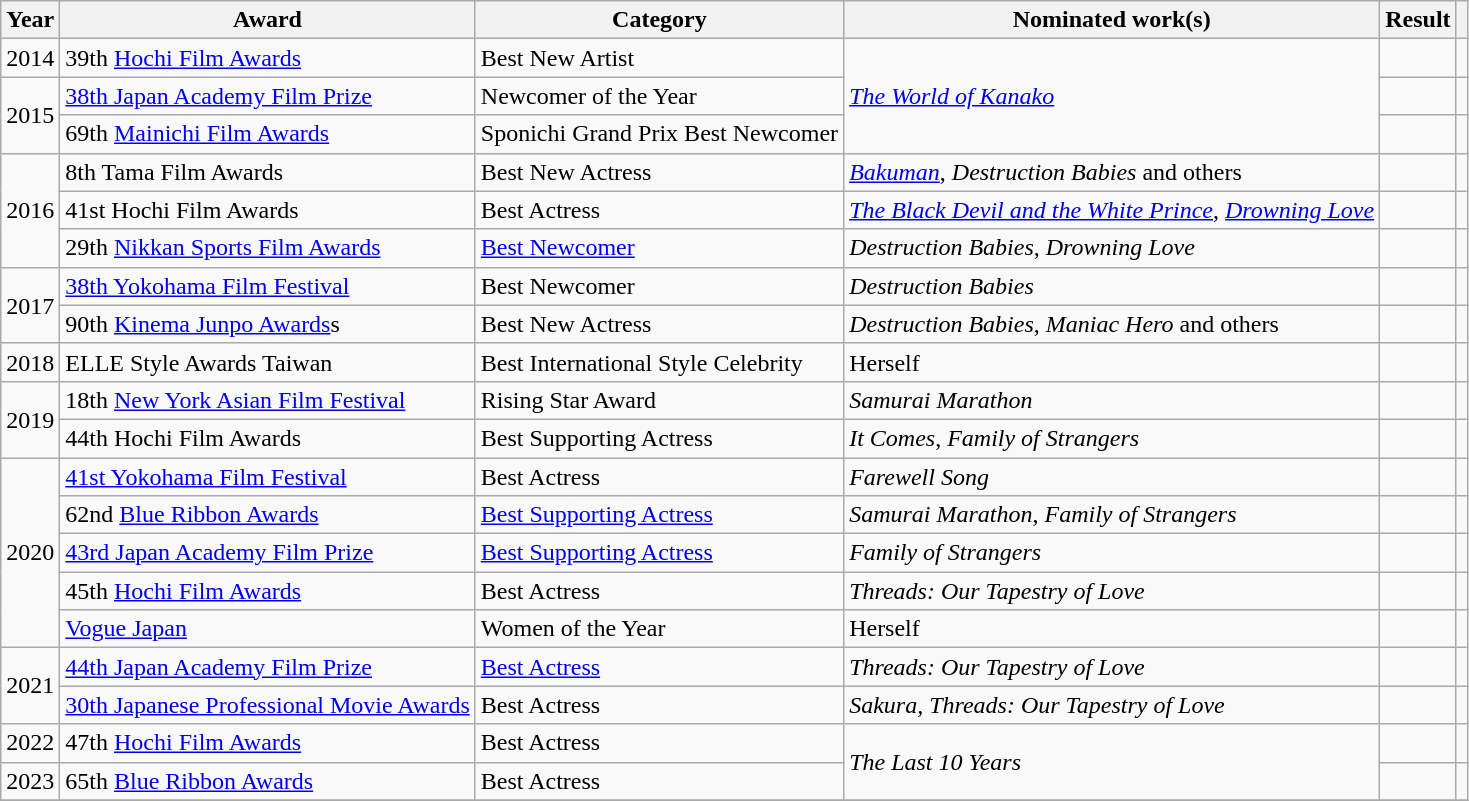<table class="wikitable sortable">
<tr>
<th>Year</th>
<th>Award</th>
<th>Category</th>
<th>Nominated work(s)</th>
<th>Result</th>
<th class="unsortable"></th>
</tr>
<tr>
<td>2014</td>
<td>39th <a href='#'>Hochi Film Awards</a></td>
<td>Best New Artist</td>
<td rowspan="3"><em><a href='#'>The World of Kanako</a></em></td>
<td></td>
<td style="text-align: center;"></td>
</tr>
<tr>
<td rowspan="2">2015</td>
<td><a href='#'>38th Japan Academy Film Prize</a></td>
<td>Newcomer of the Year</td>
<td></td>
<td style="text-align: center;"></td>
</tr>
<tr>
<td>69th <a href='#'>Mainichi Film Awards</a></td>
<td>Sponichi Grand Prix Best Newcomer</td>
<td></td>
<td style="text-align: center;"></td>
</tr>
<tr>
<td rowspan="3">2016</td>
<td>8th Tama Film Awards</td>
<td>Best New Actress</td>
<td><em><a href='#'>Bakuman</a></em>, <em>Destruction Babies</em> and others</td>
<td></td>
<td style="text-align: center;"></td>
</tr>
<tr>
<td>41st Hochi Film Awards</td>
<td>Best Actress</td>
<td><em><a href='#'>The Black Devil and the White Prince</a></em>, <em><a href='#'>Drowning Love</a></em></td>
<td></td>
<td style="text-align: center;"></td>
</tr>
<tr>
<td>29th <a href='#'>Nikkan Sports Film Awards</a></td>
<td><a href='#'>Best Newcomer</a></td>
<td><em>Destruction Babies</em>, <em>Drowning Love</em></td>
<td></td>
<td style="text-align: center;"></td>
</tr>
<tr>
<td rowspan="2">2017</td>
<td><a href='#'>38th Yokohama Film Festival</a></td>
<td>Best Newcomer</td>
<td><em>Destruction Babies</em></td>
<td></td>
<td style="text-align: center;"></td>
</tr>
<tr>
<td>90th <a href='#'>Kinema Junpo Awards</a>s</td>
<td>Best New Actress</td>
<td><em>Destruction Babies</em>, <em>Maniac Hero</em> and others</td>
<td></td>
<td style="text-align: center;"></td>
</tr>
<tr>
<td rowspan="1">2018</td>
<td>ELLE Style Awards Taiwan</td>
<td>Best International Style Celebrity</td>
<td>Herself</td>
<td></td>
<td style="text-align: center;"></td>
</tr>
<tr>
<td rowspan="2">2019</td>
<td>18th <a href='#'>New York Asian Film Festival</a></td>
<td>Rising Star Award</td>
<td><em>Samurai Marathon</em></td>
<td></td>
<td style="text-align: center;"></td>
</tr>
<tr>
<td rowspan="1">44th Hochi Film Awards</td>
<td>Best Supporting Actress</td>
<td><em>It Comes</em>, <em>Family of Strangers</em></td>
<td></td>
<td></td>
</tr>
<tr>
<td rowspan="5">2020</td>
<td><a href='#'>41st Yokohama Film Festival</a></td>
<td>Best Actress</td>
<td><em>Farewell Song</em></td>
<td></td>
<td></td>
</tr>
<tr>
<td>62nd <a href='#'>Blue Ribbon Awards</a></td>
<td><a href='#'>Best Supporting Actress</a></td>
<td><em>Samurai Marathon</em>, <em>Family of Strangers</em></td>
<td></td>
<td></td>
</tr>
<tr>
<td><a href='#'>43rd Japan Academy Film Prize</a></td>
<td><a href='#'>Best Supporting Actress</a></td>
<td><em>Family of Strangers</em></td>
<td></td>
<td></td>
</tr>
<tr>
<td>45th <a href='#'>Hochi Film Awards</a></td>
<td>Best Actress</td>
<td><em>Threads: Our Tapestry of Love</em></td>
<td></td>
<td></td>
</tr>
<tr>
<td><a href='#'>Vogue Japan</a></td>
<td>Women of the Year</td>
<td>Herself</td>
<td></td>
<td></td>
</tr>
<tr>
<td rowspan="2">2021</td>
<td><a href='#'>44th Japan Academy Film Prize</a></td>
<td><a href='#'>Best Actress</a></td>
<td><em>Threads: Our Tapestry of Love</em></td>
<td></td>
<td></td>
</tr>
<tr>
<td><a href='#'>30th Japanese Professional Movie Awards</a></td>
<td>Best Actress</td>
<td><em>Sakura, Threads: Our Tapestry of Love</em></td>
<td></td>
<td></td>
</tr>
<tr>
<td>2022</td>
<td>47th <a href='#'>Hochi Film Awards</a></td>
<td>Best Actress</td>
<td rowspan="2"><em>The Last 10 Years</em></td>
<td></td>
<td></td>
</tr>
<tr>
<td rowspan="1">2023</td>
<td>65th <a href='#'>Blue Ribbon Awards</a></td>
<td>Best Actress</td>
<td></td>
<td></td>
</tr>
<tr>
</tr>
</table>
